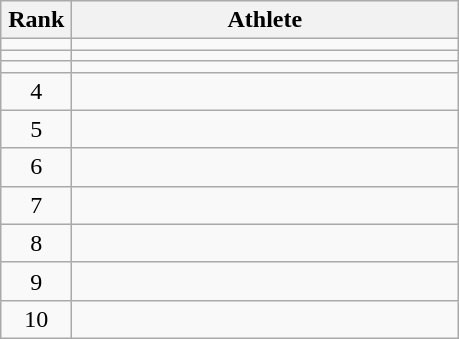<table class="wikitable" style="text-align: center;">
<tr>
<th width=40>Rank</th>
<th width=250>Athlete</th>
</tr>
<tr>
<td></td>
<td align="left"></td>
</tr>
<tr>
<td></td>
<td align="left"></td>
</tr>
<tr>
<td></td>
<td align="left"></td>
</tr>
<tr>
<td>4</td>
<td align="left"></td>
</tr>
<tr>
<td>5</td>
<td align="left"></td>
</tr>
<tr>
<td>6</td>
<td align="left"></td>
</tr>
<tr>
<td>7</td>
<td align="left"></td>
</tr>
<tr>
<td>8</td>
<td align="left"></td>
</tr>
<tr>
<td>9</td>
<td align="left"></td>
</tr>
<tr>
<td>10</td>
<td align="left"></td>
</tr>
</table>
